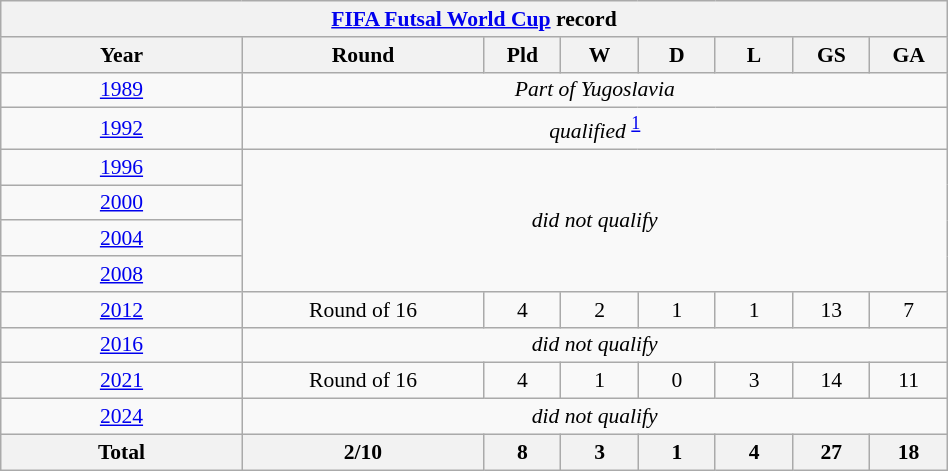<table class="wikitable" width=50% style="text-align: center;font-size:90%;">
<tr>
<th colspan=8><a href='#'>FIFA Futsal World Cup</a> record</th>
</tr>
<tr>
<th width=25%>Year</th>
<th width=25%>Round</th>
<th width=8%>Pld</th>
<th width=8%>W</th>
<th width=8%>D</th>
<th width=8%>L</th>
<th width=8%>GS</th>
<th width=8%>GA</th>
</tr>
<tr>
<td> <a href='#'>1989</a></td>
<td colspan="8"><em>Part of Yugoslavia</em></td>
</tr>
<tr>
<td> <a href='#'>1992</a></td>
<td colspan="8"><em>qualified</em> <sup><a href='#'>1</a></sup></td>
</tr>
<tr>
<td> <a href='#'>1996</a></td>
<td colspan="8" rowspan="4"><em>did not qualify</em></td>
</tr>
<tr>
<td> <a href='#'>2000</a></td>
</tr>
<tr>
<td> <a href='#'>2004</a></td>
</tr>
<tr>
<td> <a href='#'>2008</a></td>
</tr>
<tr>
<td> <a href='#'>2012</a></td>
<td>Round of 16</td>
<td>4</td>
<td>2</td>
<td>1</td>
<td>1</td>
<td>13</td>
<td>7</td>
</tr>
<tr>
<td> <a href='#'>2016</a></td>
<td colspan="8"><em>did not qualify</em></td>
</tr>
<tr>
<td> <a href='#'>2021</a></td>
<td>Round of 16</td>
<td>4</td>
<td>1</td>
<td>0</td>
<td>3</td>
<td>14</td>
<td>11</td>
</tr>
<tr>
<td> <a href='#'>2024</a></td>
<td colspan="8"><em>did not qualify</em></td>
</tr>
<tr>
<th><strong>Total</strong></th>
<th>2/10</th>
<th>8</th>
<th>3</th>
<th>1</th>
<th>4</th>
<th>27</th>
<th>18</th>
</tr>
</table>
